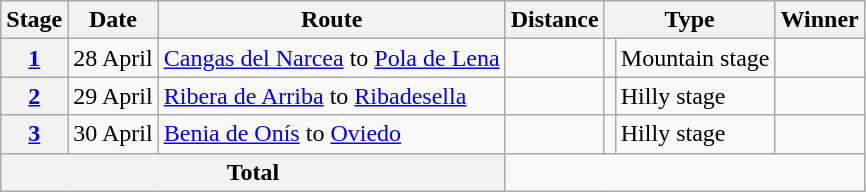<table class="wikitable">
<tr>
<th scope=col>Stage</th>
<th scope=col>Date</th>
<th scope=col>Route</th>
<th scope=col>Distance</th>
<th scope=col colspan="2">Type</th>
<th scope=col>Winner</th>
</tr>
<tr>
<th scope="row" style="text-align:center;"><a href='#'>1</a></th>
<td style="text-align:center;">28 April</td>
<td><a href='#'>Cangas del Narcea</a> to <a href='#'>Pola de Lena</a></td>
<td style="text-align:center;"></td>
<td></td>
<td>Mountain stage</td>
<td></td>
</tr>
<tr>
<th scope="row" style="text-align:center;"><a href='#'>2</a></th>
<td style="text-align:center;">29 April</td>
<td><a href='#'>Ribera de Arriba</a> to <a href='#'>Ribadesella</a></td>
<td style="text-align:center;"></td>
<td></td>
<td>Hilly stage</td>
<td></td>
</tr>
<tr>
<th scope="row" style="text-align:center;"><a href='#'>3</a></th>
<td style="text-align:center;">30 April</td>
<td><a href='#'>Benia de Onís</a> to <a href='#'>Oviedo</a></td>
<td style="text-align:center;"></td>
<td></td>
<td>Hilly stage</td>
<td></td>
</tr>
<tr>
<th colspan="3">Total</th>
<td colspan="5" align="center"></td>
</tr>
</table>
